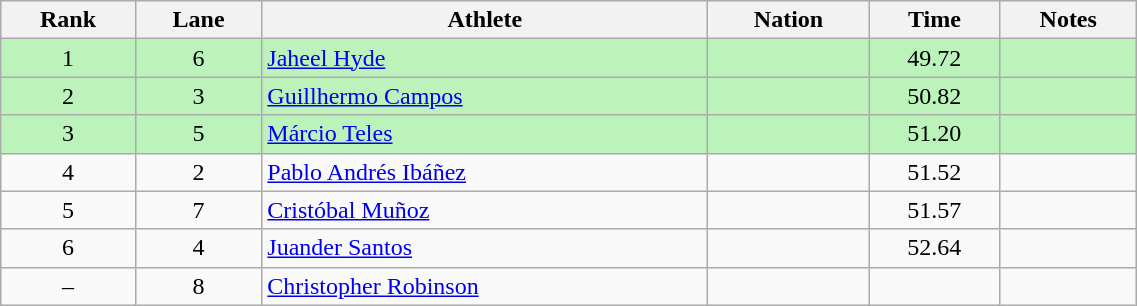<table class="wikitable sortable" style="text-align:center;width: 60%;">
<tr>
<th scope="col">Rank</th>
<th>Lane</th>
<th scope="col">Athlete</th>
<th scope="col">Nation</th>
<th scope="col">Time</th>
<th scope="col">Notes</th>
</tr>
<tr bgcolor="#bbf3bb">
<td>1</td>
<td>6</td>
<td align=left><a href='#'>Jaheel Hyde</a></td>
<td align=left></td>
<td>49.72</td>
<td></td>
</tr>
<tr bgcolor="#bbf3bb">
<td>2</td>
<td>3</td>
<td align=left><a href='#'>Guillhermo Campos</a></td>
<td align=left></td>
<td>50.82</td>
<td></td>
</tr>
<tr bgcolor="#bbf3bb">
<td>3</td>
<td>5</td>
<td align=left><a href='#'>Márcio Teles</a></td>
<td align=left></td>
<td>51.20</td>
<td></td>
</tr>
<tr>
<td>4</td>
<td>2</td>
<td align=left><a href='#'>Pablo Andrés Ibáñez</a></td>
<td align=left></td>
<td>51.52</td>
<td></td>
</tr>
<tr>
<td>5</td>
<td>7</td>
<td align=left><a href='#'>Cristóbal Muñoz</a></td>
<td align=left></td>
<td>51.57</td>
<td></td>
</tr>
<tr>
<td>6</td>
<td>4</td>
<td align=left><a href='#'>Juander Santos</a></td>
<td align=left></td>
<td>52.64</td>
<td></td>
</tr>
<tr>
<td>–</td>
<td>8</td>
<td align=left><a href='#'>Christopher Robinson</a></td>
<td align=left></td>
<td></td>
<td></td>
</tr>
</table>
